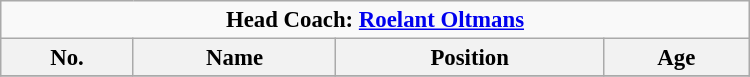<table class="wikitable"  style="width:500px; font-size:95%;">
<tr>
<td colspan=4 align=center><strong>Head Coach:  <a href='#'>Roelant Oltmans</a></strong></td>
</tr>
<tr>
<th align="left">No.</th>
<th align="left">Name</th>
<th align="left">Position</th>
<th align="left">Age</th>
</tr>
<tr>
</tr>
</table>
